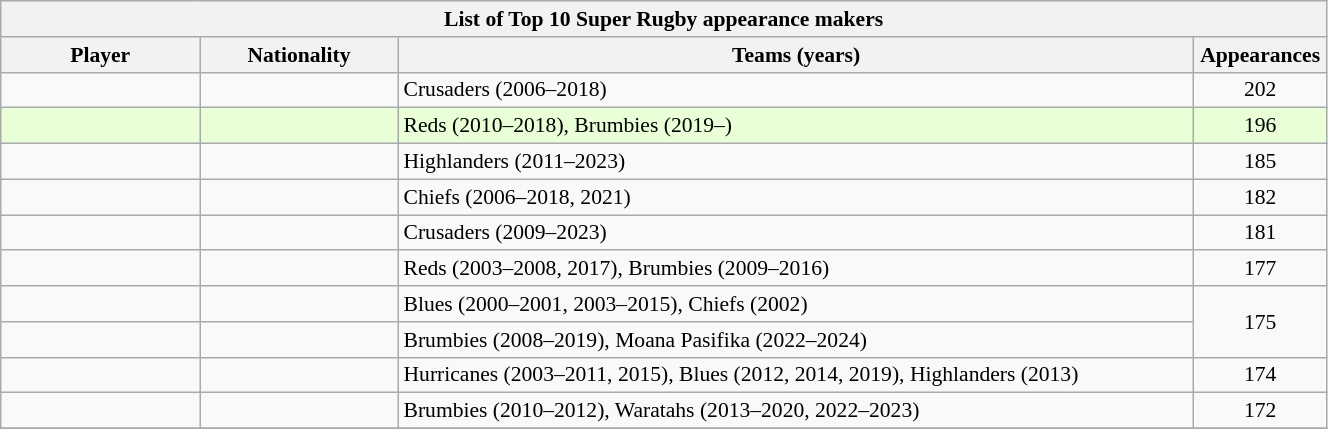<table class="wikitable collapsible sortable" style="text-align:left; font-size:90%; width:70%">
<tr>
<th colspan=4>List of Top 10 Super Rugby appearance makers</th>
</tr>
<tr>
<th style="width:15%;">Player</th>
<th style="width:15%;">Nationality</th>
<th style="width:60%;">Teams (years)</th>
<th style="width:10%;">Appearances</th>
</tr>
<tr>
<td></td>
<td></td>
<td>Crusaders (2006–2018)</td>
<td align=center>202</td>
</tr>
<tr bgcolor="#E8FFD8">
<td></td>
<td></td>
<td>Reds (2010–2018), Brumbies (2019–)</td>
<td align="center">196</td>
</tr>
<tr>
<td></td>
<td></td>
<td>Highlanders (2011–2023)</td>
<td align=center>185</td>
</tr>
<tr>
<td></td>
<td></td>
<td>Chiefs (2006–2018, 2021)</td>
<td align=center>182</td>
</tr>
<tr>
<td></td>
<td></td>
<td>Crusaders (2009–2023)</td>
<td align=center>181</td>
</tr>
<tr>
<td></td>
<td></td>
<td>Reds (2003–2008, 2017), Brumbies (2009–2016)</td>
<td align=center>177</td>
</tr>
<tr>
<td></td>
<td></td>
<td>Blues (2000–2001, 2003–2015), Chiefs (2002)</td>
<td rowspan=2 align=center>175</td>
</tr>
<tr>
<td></td>
<td></td>
<td>Brumbies (2008–2019), Moana Pasifika (2022–2024)</td>
</tr>
<tr>
<td></td>
<td></td>
<td>Hurricanes (2003–2011, 2015), Blues (2012, 2014, 2019), Highlanders (2013)</td>
<td align=center>174</td>
</tr>
<tr>
<td></td>
<td></td>
<td>Brumbies (2010–2012), Waratahs (2013–2020, 2022–2023)</td>
<td align=center>172</td>
</tr>
<tr>
</tr>
</table>
